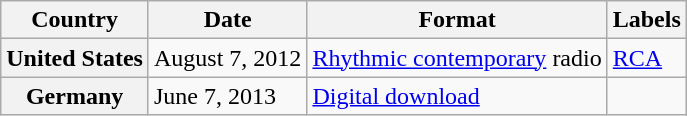<table class="wikitable plainrowheaders">
<tr>
<th scope="col">Country</th>
<th scope="col">Date</th>
<th scope="col">Format</th>
<th scope="col">Labels</th>
</tr>
<tr>
<th scope="row">United States</th>
<td>August 7, 2012</td>
<td><a href='#'>Rhythmic contemporary</a> radio</td>
<td><a href='#'>RCA</a></td>
</tr>
<tr>
<th scope="row">Germany</th>
<td>June 7, 2013</td>
<td><a href='#'>Digital download</a></td>
<td></td>
</tr>
</table>
